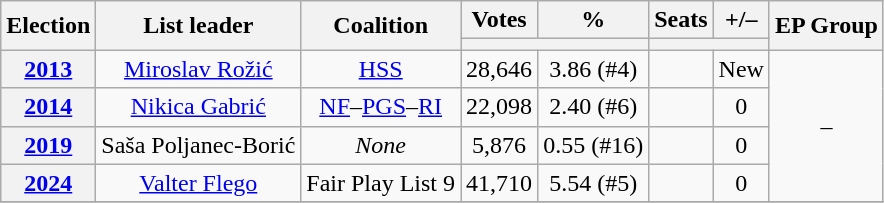<table class="wikitable" style="text-align:center;">
<tr>
<th rowspan=2>Election</th>
<th rowspan=2>List leader</th>
<th rowspan=2>Coalition</th>
<th>Votes</th>
<th>%</th>
<th>Seats</th>
<th>+/–</th>
<th rowspan=2>EP Group</th>
</tr>
<tr>
<th colspan=2></th>
<th colspan=2></th>
</tr>
<tr>
<th><a href='#'>2013</a></th>
<td><a href='#'>Miroslav Rožić</a></td>
<td><a href='#'>HSS</a></td>
<td>28,646</td>
<td>3.86 (#4)</td>
<td></td>
<td>New</td>
<td rowspan=4>–</td>
</tr>
<tr>
<th><a href='#'>2014</a></th>
<td><a href='#'>Nikica Gabrić</a></td>
<td><a href='#'>NF</a>–<a href='#'>PGS</a>–<a href='#'>RI</a></td>
<td>22,098</td>
<td>2.40 (#6)</td>
<td></td>
<td> 0</td>
</tr>
<tr>
<th><a href='#'>2019</a></th>
<td>Saša Poljanec-Borić</td>
<td><em>None</em></td>
<td>5,876</td>
<td>0.55 (#16)</td>
<td></td>
<td> 0</td>
</tr>
<tr>
<th><a href='#'>2024</a></th>
<td><a href='#'>Valter Flego</a></td>
<td>Fair Play List 9</td>
<td>41,710</td>
<td>5.54 (#5)</td>
<td></td>
<td> 0</td>
</tr>
<tr>
</tr>
</table>
